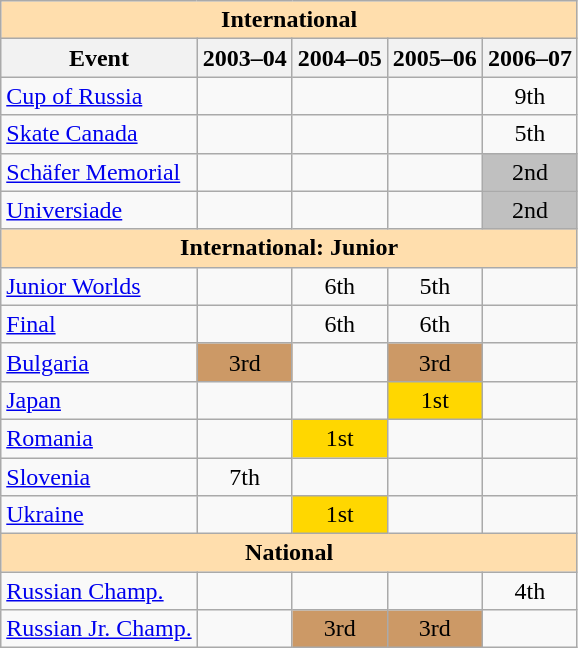<table class="wikitable" style="text-align:center">
<tr>
<th style="background-color: #ffdead; " colspan=5 align=center>International</th>
</tr>
<tr>
<th>Event</th>
<th>2003–04</th>
<th>2004–05</th>
<th>2005–06</th>
<th>2006–07</th>
</tr>
<tr>
<td align=left> <a href='#'>Cup of Russia</a></td>
<td></td>
<td></td>
<td></td>
<td>9th</td>
</tr>
<tr>
<td align=left> <a href='#'>Skate Canada</a></td>
<td></td>
<td></td>
<td></td>
<td>5th</td>
</tr>
<tr>
<td align=left><a href='#'>Schäfer Memorial</a></td>
<td></td>
<td></td>
<td></td>
<td bgcolor=silver>2nd</td>
</tr>
<tr>
<td align=left><a href='#'>Universiade</a></td>
<td></td>
<td></td>
<td></td>
<td bgcolor=silver>2nd</td>
</tr>
<tr>
<th style="background-color: #ffdead; " colspan=5 align=center>International: Junior</th>
</tr>
<tr>
<td align=left><a href='#'>Junior Worlds</a></td>
<td></td>
<td>6th</td>
<td>5th</td>
<td></td>
</tr>
<tr>
<td align=left> <a href='#'>Final</a></td>
<td></td>
<td>6th</td>
<td>6th</td>
<td></td>
</tr>
<tr>
<td align=left> <a href='#'>Bulgaria</a></td>
<td bgcolor=cc9966>3rd</td>
<td></td>
<td bgcolor=cc9966>3rd</td>
<td></td>
</tr>
<tr>
<td align=left> <a href='#'>Japan</a></td>
<td></td>
<td></td>
<td bgcolor=gold>1st</td>
<td></td>
</tr>
<tr>
<td align=left> <a href='#'>Romania</a></td>
<td></td>
<td bgcolor=gold>1st</td>
<td></td>
<td></td>
</tr>
<tr>
<td align=left> <a href='#'>Slovenia</a></td>
<td>7th</td>
<td></td>
<td></td>
<td></td>
</tr>
<tr>
<td align=left> <a href='#'>Ukraine</a></td>
<td></td>
<td bgcolor=gold>1st</td>
<td></td>
<td></td>
</tr>
<tr>
<th style="background-color: #ffdead; " colspan=5 align=center>National</th>
</tr>
<tr>
<td align=left><a href='#'>Russian Champ.</a></td>
<td></td>
<td></td>
<td></td>
<td>4th</td>
</tr>
<tr>
<td align=left><a href='#'>Russian Jr. Champ.</a></td>
<td></td>
<td bgcolor=cc9966>3rd</td>
<td bgcolor=cc9966>3rd</td>
<td></td>
</tr>
</table>
